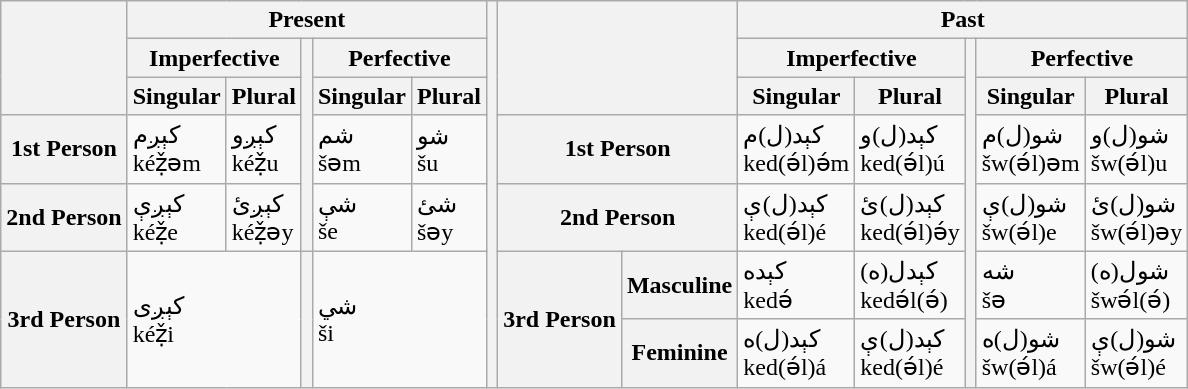<table class="wikitable">
<tr>
<th rowspan="3"></th>
<th colspan="5">Present</th>
<th rowspan="7"></th>
<th colspan="2" rowspan="3"></th>
<th colspan="5">Past</th>
</tr>
<tr>
<th colspan="2">Imperfective</th>
<th rowspan="4"></th>
<th colspan="2">Perfective</th>
<th colspan="2">Imperfective</th>
<th rowspan="6"></th>
<th colspan="2">Perfective</th>
</tr>
<tr>
<th>Singular</th>
<th>Plural</th>
<th>Singular</th>
<th>Plural</th>
<th>Singular</th>
<th>Plural</th>
<th>Singular</th>
<th>Plural</th>
</tr>
<tr>
<th>1st Person</th>
<td>کېږم<br>kéẓ̌əm</td>
<td>کېږو<br>kéẓ̌u</td>
<td>شم<br>šəm</td>
<td>شو<br>šu</td>
<th colspan="2">1st Person</th>
<td>کېد(ل)م<br>ked(ə́l)ə́m</td>
<td>کېد(ل)و<br>ked(ə́l)ú</td>
<td>شو(ل)م<br>šw(ə́l)əm</td>
<td>شو(ل)و<br>šw(ə́l)u</td>
</tr>
<tr>
<th>2nd Person</th>
<td>کېږې<br>kéẓ̌e</td>
<td>کېږئ<br>kéẓ̌əy</td>
<td>شې<br>še</td>
<td>شئ<br>šəy</td>
<th colspan="2">2nd Person</th>
<td>کېد(ل)ې<br>ked(ə́l)é</td>
<td>کېد(ل)ئ<br>ked(ə́l)ə́y</td>
<td>شو(ل)ې<br>šw(ə́l)e</td>
<td>شو(ل)ئ<br>šw(ə́l)əy</td>
</tr>
<tr>
<th rowspan="2">3rd Person</th>
<td colspan="2" rowspan="2">کېږی<br>kéẓ̌i</td>
<th rowspan="2"></th>
<td colspan="2" rowspan="2">شي<br>ši</td>
<th rowspan="2">3rd Person</th>
<th>Masculine</th>
<td>کېده<br>kedə́</td>
<td>کېدل(ه)<br>kedə́l(ə́)</td>
<td>شه<br>šə</td>
<td>شول(ه)<br>šwə́l(ə́)</td>
</tr>
<tr>
<th>Feminine</th>
<td>کېد(ل)ه<br>ked(ə́l)á</td>
<td>کېد(ل)ې<br>ked(ə́l)é</td>
<td>شو(ل)ه<br>šw(ə́l)á</td>
<td>شو(ل)ې<br>šw(ə́l)é</td>
</tr>
</table>
